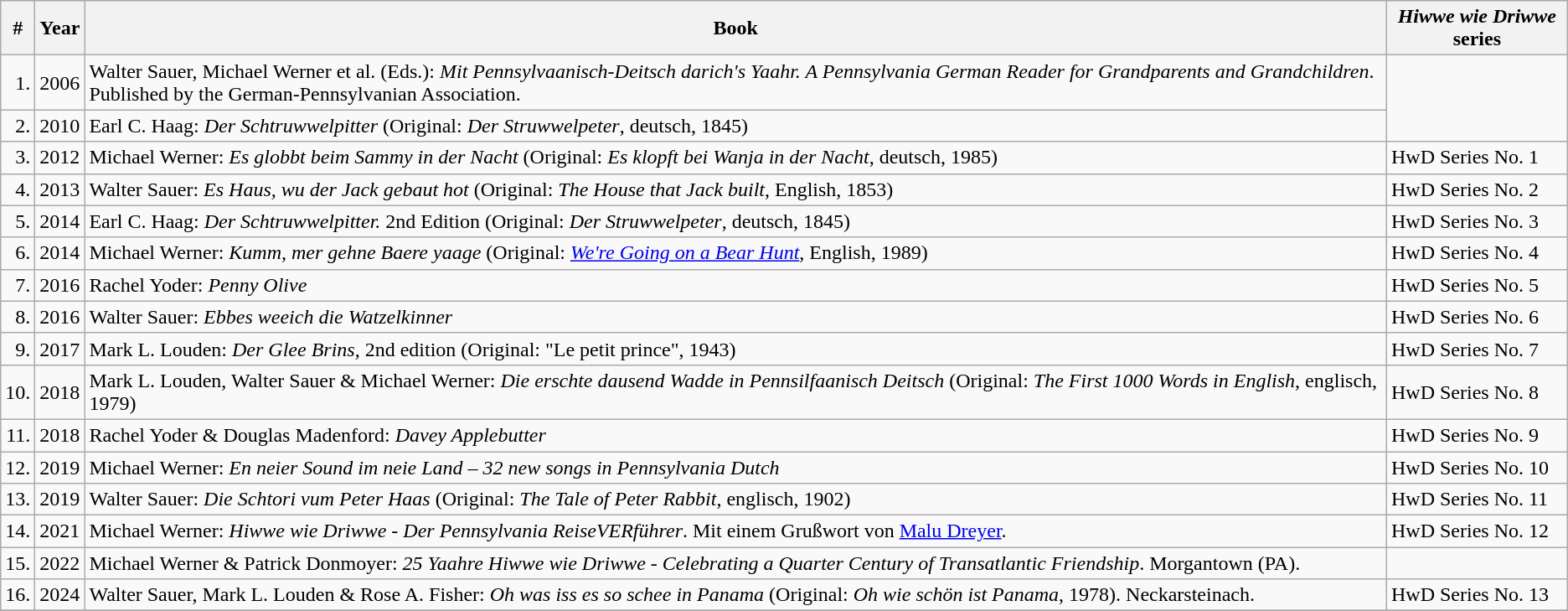<table class="wikitable">
<tr>
<th>#</th>
<th>Year</th>
<th>Book</th>
<th><em>Hiwwe wie Driwwe</em> series</th>
</tr>
<tr>
<td align="right">1.</td>
<td>2006</td>
<td>Walter Sauer, Michael Werner et al. (Eds.): <em>Mit Pennsylvaanisch-Deitsch darich's Yaahr. A Pennsylvania German Reader for Grandparents and Grandchildren</em>. Published by the German-Pennsylvanian Association.</td>
</tr>
<tr>
<td align="right">2.</td>
<td>2010</td>
<td>Earl C. Haag: <em>Der Schtruwwelpitter</em> (Original: <em>Der Struwwelpeter</em>, deutsch, 1845)</td>
</tr>
<tr>
<td align="right">3.</td>
<td>2012</td>
<td>Michael Werner: <em>Es globbt beim Sammy in der Nacht</em> (Original: <em>Es klopft bei Wanja in der Nacht</em>, deutsch, 1985)</td>
<td>HwD Series No. 1</td>
</tr>
<tr>
<td align="right">4.</td>
<td>2013</td>
<td>Walter Sauer: <em>Es Haus, wu der Jack gebaut hot</em> (Original: <em>The House that Jack built</em>, English, 1853)</td>
<td>HwD Series No. 2</td>
</tr>
<tr>
<td align="right">5.</td>
<td>2014</td>
<td>Earl C. Haag: <em>Der Schtruwwelpitter.</em> 2nd Edition (Original: <em>Der Struwwelpeter</em>, deutsch, 1845)</td>
<td>HwD Series No. 3</td>
</tr>
<tr>
<td align="right">6.</td>
<td>2014</td>
<td>Michael Werner: <em>Kumm, mer gehne Baere yaage</em> (Original: <em><a href='#'>We're Going on a Bear Hunt</a></em>, English, 1989)</td>
<td>HwD Series No. 4</td>
</tr>
<tr>
<td align="right">7.</td>
<td>2016</td>
<td>Rachel Yoder: <em>Penny Olive</em></td>
<td>HwD Series No. 5</td>
</tr>
<tr>
<td align="right">8.</td>
<td>2016</td>
<td>Walter Sauer: <em>Ebbes weeich die Watzelkinner</em></td>
<td>HwD Series No. 6</td>
</tr>
<tr>
<td align="right">9.</td>
<td>2017</td>
<td>Mark L. Louden: <em>Der Glee Brins</em>, 2nd edition (Original: "Le petit prince", 1943)</td>
<td>HwD Series No. 7</td>
</tr>
<tr>
<td align="right">10.</td>
<td>2018</td>
<td>Mark L. Louden, Walter Sauer & Michael Werner: <em>Die erschte dausend Wadde in Pennsilfaanisch Deitsch</em> (Original: <em>The First 1000 Words in English</em>, englisch, 1979)</td>
<td>HwD Series No. 8</td>
</tr>
<tr>
<td align="right">11.</td>
<td>2018</td>
<td>Rachel Yoder & Douglas Madenford: <em>Davey Applebutter</em></td>
<td>HwD Series No. 9</td>
</tr>
<tr>
<td align="right">12.</td>
<td>2019</td>
<td>Michael Werner: <em>En neier Sound im neie Land – 32 new songs in Pennsylvania Dutch</em></td>
<td>HwD Series No. 10</td>
</tr>
<tr>
<td align="right">13.</td>
<td>2019</td>
<td>Walter Sauer: <em>Die Schtori vum Peter Haas</em> (Original: <em>The Tale of Peter Rabbit</em>, englisch, 1902)</td>
<td>HwD Series No. 11</td>
</tr>
<tr>
<td align="right">14.</td>
<td>2021</td>
<td>Michael Werner: <em>Hiwwe wie Driwwe - Der Pennsylvania ReiseVERführer</em>. Mit einem Grußwort von <a href='#'>Malu Dreyer</a>.</td>
<td>HwD Series No. 12</td>
</tr>
<tr>
<td style="text-align:right">15.</td>
<td>2022</td>
<td>Michael Werner & Patrick Donmoyer: <em>25 Yaahre Hiwwe wie Driwwe - Celebrating a Quarter Century of Transatlantic Friendship</em>. Morgantown (PA).</td>
</tr>
<tr>
<td style="text-align:right">16.</td>
<td>2024</td>
<td>Walter Sauer, Mark L. Louden & Rose A. Fisher: <em>Oh was iss es so schee in Panama</em> (Original: <em>Oh wie schön ist Panama</em>, 1978). Neckarsteinach.</td>
<td>HwD Series No. 13</td>
</tr>
<tr>
</tr>
</table>
